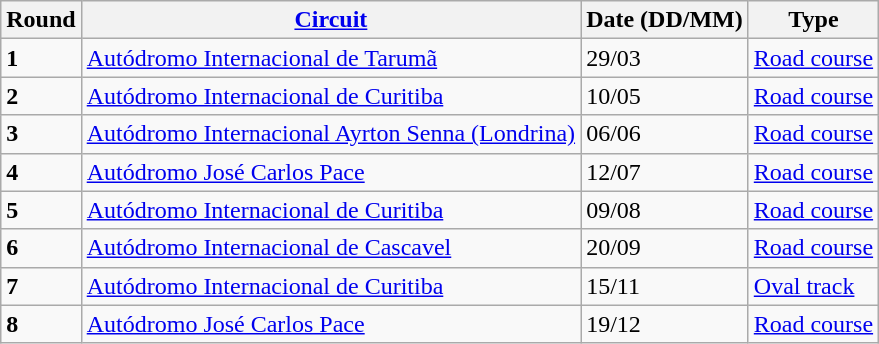<table class="wikitable">
<tr>
<th>Round</th>
<th><a href='#'>Circuit</a></th>
<th>Date (DD/MM)</th>
<th>Type</th>
</tr>
<tr>
<td><strong>1</strong></td>
<td><a href='#'>Autódromo Internacional de Tarumã</a></td>
<td>29/03</td>
<td><a href='#'>Road course</a></td>
</tr>
<tr>
<td><strong>2</strong></td>
<td><a href='#'>Autódromo Internacional de Curitiba</a></td>
<td>10/05</td>
<td><a href='#'>Road course</a></td>
</tr>
<tr>
<td><strong>3</strong></td>
<td><a href='#'>Autódromo Internacional Ayrton Senna (Londrina)</a></td>
<td>06/06</td>
<td><a href='#'>Road course</a></td>
</tr>
<tr>
<td><strong>4</strong></td>
<td><a href='#'>Autódromo José Carlos Pace</a></td>
<td>12/07</td>
<td><a href='#'>Road course</a></td>
</tr>
<tr>
<td><strong>5</strong></td>
<td><a href='#'>Autódromo Internacional de Curitiba</a></td>
<td>09/08</td>
<td><a href='#'>Road course</a></td>
</tr>
<tr>
<td><strong>6</strong></td>
<td><a href='#'>Autódromo Internacional de Cascavel</a></td>
<td>20/09</td>
<td><a href='#'>Road course</a></td>
</tr>
<tr>
<td><strong>7</strong></td>
<td><a href='#'>Autódromo Internacional de Curitiba</a></td>
<td>15/11</td>
<td><a href='#'>Oval track</a></td>
</tr>
<tr>
<td><strong>8</strong></td>
<td><a href='#'>Autódromo José Carlos Pace</a></td>
<td>19/12</td>
<td><a href='#'>Road course</a></td>
</tr>
</table>
